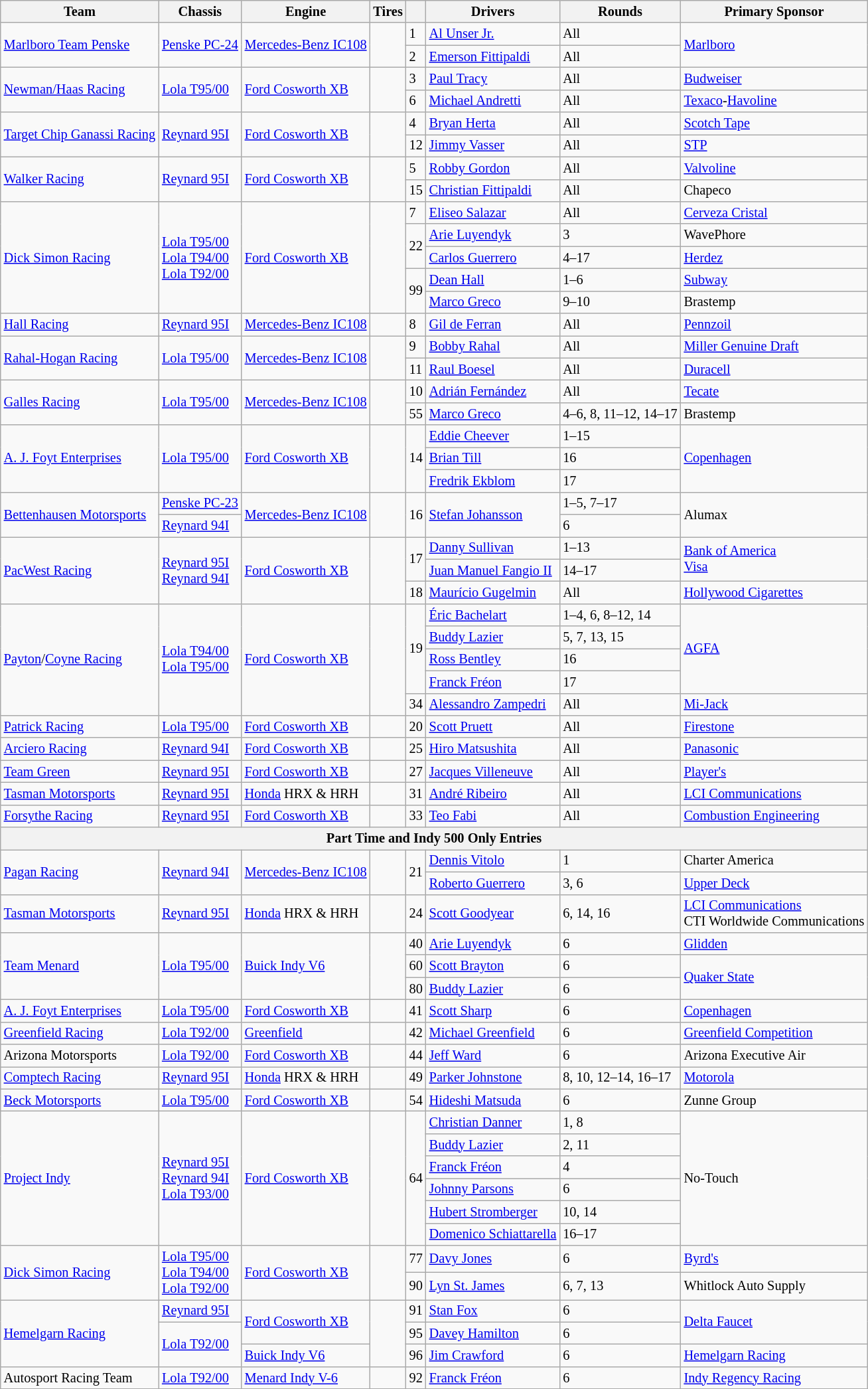<table class="wikitable sortable" style="font-size:85%;">
<tr>
<th>Team</th>
<th>Chassis</th>
<th>Engine</th>
<th>Tires</th>
<th></th>
<th>Drivers</th>
<th>Rounds</th>
<th>Primary Sponsor</th>
</tr>
<tr>
<td rowspan="2"><a href='#'>Marlboro Team Penske</a></td>
<td rowspan="2"><a href='#'>Penske PC-24</a></td>
<td rowspan="2"><a href='#'>Mercedes-Benz IC108</a></td>
<td rowspan="2"></td>
<td>1</td>
<td> <a href='#'>Al Unser Jr.</a></td>
<td>All</td>
<td rowspan="2"><a href='#'>Marlboro</a></td>
</tr>
<tr>
<td>2</td>
<td> <a href='#'>Emerson Fittipaldi</a></td>
<td>All</td>
</tr>
<tr>
<td rowspan="2"><a href='#'>Newman/Haas Racing</a></td>
<td rowspan="2"><a href='#'>Lola T95/00</a></td>
<td rowspan="2"><a href='#'>Ford Cosworth XB</a></td>
<td rowspan="2"></td>
<td>3</td>
<td> <a href='#'>Paul Tracy</a></td>
<td>All</td>
<td><a href='#'>Budweiser</a></td>
</tr>
<tr>
<td>6</td>
<td> <a href='#'>Michael Andretti</a></td>
<td>All</td>
<td><a href='#'>Texaco</a>-<a href='#'>Havoline</a></td>
</tr>
<tr>
<td rowspan="2"><a href='#'>Target Chip Ganassi Racing</a></td>
<td rowspan="2"><a href='#'>Reynard 95I</a></td>
<td rowspan="2"><a href='#'>Ford Cosworth XB</a></td>
<td rowspan="2"></td>
<td>4</td>
<td> <a href='#'>Bryan Herta</a></td>
<td>All</td>
<td><a href='#'>Scotch Tape</a></td>
</tr>
<tr>
<td>12</td>
<td> <a href='#'>Jimmy Vasser</a></td>
<td>All</td>
<td><a href='#'>STP</a></td>
</tr>
<tr>
<td rowspan="2"><a href='#'>Walker Racing</a></td>
<td rowspan="2"><a href='#'>Reynard 95I</a></td>
<td rowspan="2"><a href='#'>Ford Cosworth XB</a></td>
<td rowspan="2"></td>
<td>5</td>
<td> <a href='#'>Robby Gordon</a></td>
<td>All</td>
<td><a href='#'>Valvoline</a></td>
</tr>
<tr>
<td>15</td>
<td> <a href='#'>Christian Fittipaldi</a></td>
<td>All</td>
<td>Chapeco</td>
</tr>
<tr>
<td rowspan="5"><a href='#'>Dick Simon Racing</a></td>
<td rowspan="5"><a href='#'>Lola T95/00</a><br> <a href='#'>Lola T94/00</a><br> <a href='#'>Lola T92/00</a></td>
<td rowspan="5"><a href='#'>Ford Cosworth XB</a></td>
<td rowspan="5"></td>
<td>7</td>
<td> <a href='#'>Eliseo Salazar</a></td>
<td>All</td>
<td><a href='#'>Cerveza Cristal</a></td>
</tr>
<tr>
<td rowspan="2">22</td>
<td> <a href='#'>Arie Luyendyk</a></td>
<td>3</td>
<td>WavePhore</td>
</tr>
<tr>
<td> <a href='#'>Carlos Guerrero</a></td>
<td>4–17</td>
<td><a href='#'>Herdez</a></td>
</tr>
<tr>
<td rowspan="2">99</td>
<td> <a href='#'>Dean Hall</a></td>
<td>1–6</td>
<td><a href='#'>Subway</a></td>
</tr>
<tr>
<td> <a href='#'>Marco Greco</a></td>
<td>9–10</td>
<td>Brastemp</td>
</tr>
<tr>
<td><a href='#'>Hall Racing</a></td>
<td><a href='#'>Reynard 95I</a></td>
<td><a href='#'>Mercedes-Benz IC108</a></td>
<td></td>
<td>8</td>
<td> <a href='#'>Gil de Ferran</a></td>
<td>All</td>
<td><a href='#'>Pennzoil</a></td>
</tr>
<tr>
<td rowspan="2"><a href='#'>Rahal-Hogan Racing</a></td>
<td rowspan="2"><a href='#'>Lola T95/00</a></td>
<td rowspan="2"><a href='#'>Mercedes-Benz IC108</a></td>
<td rowspan="2"></td>
<td>9</td>
<td> <a href='#'>Bobby Rahal</a></td>
<td>All</td>
<td><a href='#'>Miller Genuine Draft</a></td>
</tr>
<tr>
<td>11</td>
<td> <a href='#'>Raul Boesel</a></td>
<td>All</td>
<td><a href='#'>Duracell</a></td>
</tr>
<tr>
<td rowspan="2"><a href='#'>Galles Racing</a></td>
<td rowspan="2"><a href='#'>Lola T95/00</a></td>
<td rowspan="2"><a href='#'>Mercedes-Benz IC108</a></td>
<td rowspan="2"></td>
<td>10</td>
<td> <a href='#'>Adrián Fernández</a></td>
<td>All</td>
<td><a href='#'>Tecate</a></td>
</tr>
<tr>
<td>55</td>
<td> <a href='#'>Marco Greco</a></td>
<td>4–6, 8, 11–12, 14–17</td>
<td>Brastemp</td>
</tr>
<tr>
<td rowspan="3"><a href='#'>A. J. Foyt Enterprises</a></td>
<td rowspan="3"><a href='#'>Lola T95/00</a></td>
<td rowspan="3"><a href='#'>Ford Cosworth XB</a></td>
<td rowspan="3"></td>
<td rowspan=3>14</td>
<td> <a href='#'>Eddie Cheever</a></td>
<td>1–15</td>
<td rowspan=3><a href='#'>Copenhagen</a></td>
</tr>
<tr>
<td> <a href='#'>Brian Till</a></td>
<td>16</td>
</tr>
<tr>
<td> <a href='#'>Fredrik Ekblom</a></td>
<td>17</td>
</tr>
<tr>
<td rowspan=2><a href='#'>Bettenhausen Motorsports</a></td>
<td><a href='#'>Penske PC-23</a></td>
<td rowspan=2><a href='#'>Mercedes-Benz IC108</a></td>
<td rowspan=2></td>
<td rowspan=2>16</td>
<td rowspan=2> <a href='#'>Stefan Johansson</a></td>
<td>1–5, 7–17</td>
<td rowspan=2>Alumax</td>
</tr>
<tr>
<td><a href='#'>Reynard 94I</a></td>
<td>6</td>
</tr>
<tr>
<td rowspan="3"><a href='#'>PacWest Racing</a></td>
<td rowspan="3"><a href='#'>Reynard 95I</a><br><a href='#'>Reynard 94I</a></td>
<td rowspan="3"><a href='#'>Ford Cosworth XB</a></td>
<td rowspan="3"></td>
<td rowspan=2>17</td>
<td> <a href='#'>Danny Sullivan</a></td>
<td>1–13</td>
<td rowspan=2><a href='#'>Bank of America</a> <small></small><br><a href='#'>Visa</a> <small></small></td>
</tr>
<tr>
<td> <a href='#'>Juan Manuel Fangio II</a></td>
<td>14–17</td>
</tr>
<tr>
<td>18</td>
<td> <a href='#'>Maurício Gugelmin</a></td>
<td>All</td>
<td><a href='#'>Hollywood Cigarettes</a></td>
</tr>
<tr>
<td rowspan="5"><a href='#'>Payton</a>/<a href='#'>Coyne Racing</a></td>
<td rowspan="5"><a href='#'>Lola T94/00</a><br><a href='#'>Lola T95/00</a></td>
<td rowspan="5"><a href='#'>Ford Cosworth XB</a></td>
<td rowspan="5"></td>
<td rowspan=4>19</td>
<td> <a href='#'>Éric Bachelart</a></td>
<td>1–4, 6, 8–12, 14</td>
<td rowspan=4><a href='#'>AGFA</a></td>
</tr>
<tr>
<td> <a href='#'>Buddy Lazier</a></td>
<td>5, 7, 13, 15</td>
</tr>
<tr>
<td> <a href='#'>Ross Bentley</a></td>
<td>16</td>
</tr>
<tr>
<td> <a href='#'>Franck Fréon</a></td>
<td>17</td>
</tr>
<tr>
<td>34</td>
<td> <a href='#'>Alessandro Zampedri</a></td>
<td>All</td>
<td><a href='#'>Mi-Jack</a></td>
</tr>
<tr>
<td><a href='#'>Patrick Racing</a></td>
<td><a href='#'>Lola T95/00</a></td>
<td><a href='#'>Ford Cosworth XB</a></td>
<td></td>
<td>20</td>
<td> <a href='#'>Scott Pruett</a></td>
<td>All</td>
<td><a href='#'>Firestone</a></td>
</tr>
<tr>
<td><a href='#'>Arciero Racing</a></td>
<td><a href='#'>Reynard 94I</a></td>
<td><a href='#'>Ford Cosworth XB</a></td>
<td></td>
<td>25</td>
<td> <a href='#'>Hiro Matsushita</a></td>
<td>All</td>
<td><a href='#'>Panasonic</a></td>
</tr>
<tr>
<td><a href='#'>Team Green</a></td>
<td><a href='#'>Reynard 95I</a></td>
<td><a href='#'>Ford Cosworth XB</a></td>
<td></td>
<td>27</td>
<td> <a href='#'>Jacques Villeneuve</a></td>
<td>All</td>
<td><a href='#'>Player's</a></td>
</tr>
<tr>
<td><a href='#'>Tasman Motorsports</a></td>
<td><a href='#'>Reynard 95I</a></td>
<td><a href='#'>Honda</a> HRX & HRH</td>
<td></td>
<td>31</td>
<td> <a href='#'>André Ribeiro</a></td>
<td>All</td>
<td><a href='#'>LCI Communications</a></td>
</tr>
<tr>
<td><a href='#'>Forsythe Racing</a></td>
<td><a href='#'>Reynard 95I</a></td>
<td><a href='#'>Ford Cosworth XB</a></td>
<td></td>
<td>33</td>
<td> <a href='#'>Teo Fabi</a></td>
<td>All</td>
<td><a href='#'>Combustion Engineering</a></td>
</tr>
<tr>
<th colspan=8>Part Time and Indy 500 Only Entries</th>
</tr>
<tr>
<td rowspan=2><a href='#'>Pagan Racing</a></td>
<td rowspan=2><a href='#'>Reynard 94I</a></td>
<td rowspan=2><a href='#'>Mercedes-Benz IC108</a></td>
<td rowspan=2></td>
<td rowspan=2>21</td>
<td> <a href='#'>Dennis Vitolo</a></td>
<td>1</td>
<td>Charter America</td>
</tr>
<tr>
<td> <a href='#'>Roberto Guerrero</a></td>
<td>3, 6</td>
<td><a href='#'>Upper Deck</a></td>
</tr>
<tr>
<td><a href='#'>Tasman Motorsports</a></td>
<td><a href='#'>Reynard 95I</a></td>
<td><a href='#'>Honda</a> HRX & HRH</td>
<td></td>
<td>24</td>
<td> <a href='#'>Scott Goodyear</a></td>
<td>6, 14, 16</td>
<td><a href='#'>LCI Communications</a> <small></small><br>CTI Worldwide Communications <small></small></td>
</tr>
<tr>
<td rowspan="3"><a href='#'>Team Menard</a></td>
<td rowspan="3"><a href='#'>Lola T95/00</a></td>
<td rowspan="3"><a href='#'>Buick Indy V6</a></td>
<td rowspan="3"></td>
<td>40</td>
<td> <a href='#'>Arie Luyendyk</a></td>
<td>6</td>
<td><a href='#'>Glidden</a></td>
</tr>
<tr>
<td>60</td>
<td> <a href='#'>Scott Brayton</a></td>
<td>6</td>
<td rowspan="2"><a href='#'>Quaker State</a></td>
</tr>
<tr>
<td>80</td>
<td> <a href='#'>Buddy Lazier</a></td>
<td>6</td>
</tr>
<tr>
<td><a href='#'>A. J. Foyt Enterprises</a></td>
<td><a href='#'>Lola T95/00</a></td>
<td><a href='#'>Ford Cosworth XB</a></td>
<td></td>
<td>41</td>
<td> <a href='#'>Scott Sharp</a></td>
<td>6</td>
<td><a href='#'>Copenhagen</a></td>
</tr>
<tr>
<td><a href='#'>Greenfield Racing</a></td>
<td><a href='#'>Lola T92/00</a></td>
<td><a href='#'>Greenfield</a></td>
<td></td>
<td>42</td>
<td> <a href='#'>Michael Greenfield</a></td>
<td>6</td>
<td><a href='#'>Greenfield Competition</a></td>
</tr>
<tr>
<td>Arizona Motorsports</td>
<td><a href='#'>Lola T92/00</a></td>
<td><a href='#'>Ford Cosworth XB</a></td>
<td></td>
<td>44</td>
<td> <a href='#'>Jeff Ward</a></td>
<td>6</td>
<td>Arizona Executive Air</td>
</tr>
<tr>
<td><a href='#'>Comptech Racing</a></td>
<td><a href='#'>Reynard 95I</a></td>
<td><a href='#'>Honda</a> HRX & HRH</td>
<td></td>
<td>49</td>
<td> <a href='#'>Parker Johnstone</a></td>
<td>8, 10, 12–14, 16–17</td>
<td><a href='#'>Motorola</a></td>
</tr>
<tr>
<td><a href='#'>Beck Motorsports</a></td>
<td><a href='#'>Lola T95/00</a></td>
<td><a href='#'>Ford Cosworth XB</a></td>
<td></td>
<td>54</td>
<td> <a href='#'>Hideshi Matsuda</a></td>
<td>6</td>
<td>Zunne Group</td>
</tr>
<tr>
<td rowspan=6><a href='#'>Project Indy</a></td>
<td rowspan=6><a href='#'>Reynard 95I</a><br><a href='#'>Reynard 94I</a><br><a href='#'>Lola T93/00</a></td>
<td rowspan=6><a href='#'>Ford Cosworth XB</a></td>
<td rowspan=6></td>
<td rowspan=6>64</td>
<td> <a href='#'>Christian Danner</a></td>
<td>1, 8</td>
<td rowspan=6>No-Touch</td>
</tr>
<tr>
<td> <a href='#'>Buddy Lazier</a></td>
<td>2, 11</td>
</tr>
<tr>
<td> <a href='#'>Franck Fréon</a></td>
<td>4</td>
</tr>
<tr>
<td> <a href='#'>Johnny Parsons</a></td>
<td>6</td>
</tr>
<tr>
<td> <a href='#'>Hubert Stromberger</a></td>
<td>10, 14</td>
</tr>
<tr>
<td> <a href='#'>Domenico Schiattarella</a></td>
<td>16–17</td>
</tr>
<tr>
<td rowspan="2"><a href='#'>Dick Simon Racing</a></td>
<td rowspan="2"><a href='#'>Lola T95/00</a><br><a href='#'>Lola T94/00</a><br><a href='#'>Lola T92/00</a></td>
<td rowspan="2"><a href='#'>Ford Cosworth XB</a></td>
<td rowspan="2"></td>
<td>77</td>
<td> <a href='#'>Davy Jones</a></td>
<td>6</td>
<td><a href='#'>Byrd's</a></td>
</tr>
<tr>
<td>90</td>
<td> <a href='#'>Lyn St. James</a></td>
<td>6, 7, 13</td>
<td>Whitlock Auto Supply</td>
</tr>
<tr>
<td rowspan="3"><a href='#'>Hemelgarn Racing</a></td>
<td><a href='#'>Reynard 95I</a></td>
<td rowspan="2"><a href='#'>Ford Cosworth XB</a></td>
<td rowspan="3"></td>
<td>91</td>
<td> <a href='#'>Stan Fox</a></td>
<td>6</td>
<td rowspan="2"><a href='#'>Delta Faucet</a></td>
</tr>
<tr>
<td rowspan="2"><a href='#'>Lola T92/00</a></td>
<td>95</td>
<td> <a href='#'>Davey Hamilton</a></td>
<td>6</td>
</tr>
<tr>
<td><a href='#'>Buick Indy V6</a></td>
<td>96</td>
<td> <a href='#'>Jim Crawford</a></td>
<td>6</td>
<td><a href='#'>Hemelgarn Racing</a></td>
</tr>
<tr>
<td>Autosport Racing Team</td>
<td><a href='#'>Lola T92/00</a></td>
<td><a href='#'>Menard Indy V-6</a></td>
<td></td>
<td>92</td>
<td> <a href='#'>Franck Fréon</a></td>
<td>6</td>
<td><a href='#'>Indy Regency Racing</a></td>
</tr>
<tr>
</tr>
</table>
